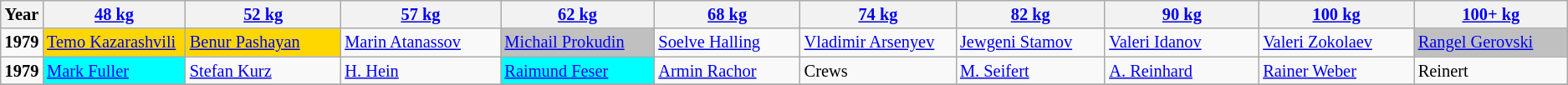<table class="wikitable sortable"  style="font-size: 85%">
<tr>
<th>Year</th>
<th width=200><a href='#'>48 kg</a></th>
<th width=275><a href='#'>52 kg</a></th>
<th width=275><a href='#'>57 kg</a></th>
<th width=275><a href='#'>62 kg</a></th>
<th width=275><a href='#'>68 kg</a></th>
<th width=275><a href='#'>74 kg</a></th>
<th width=275><a href='#'>82 kg</a></th>
<th width=275><a href='#'>90 kg</a></th>
<th width=275><a href='#'>100 kg</a></th>
<th width=275><a href='#'>100+ kg</a></th>
</tr>
<tr>
<td><strong>1979</strong></td>
<td bgcolor="gold"> <a href='#'>Temo Kazarashvili</a></td>
<td bgcolor="gold"> <a href='#'>Benur Pashayan</a></td>
<td> <a href='#'>Marin Atanassov</a></td>
<td bgcolor="Silver"> <a href='#'>Michail Prokudin</a></td>
<td> <a href='#'>Soelve Halling</a></td>
<td> <a href='#'>Vladimir Arsenyev</a></td>
<td> <a href='#'>Jewgeni Stamov</a></td>
<td> <a href='#'>Valeri Idanov</a></td>
<td> <a href='#'>Valeri Zokolaev</a></td>
<td bgcolor="Silver"> <a href='#'>Rangel Gerovski</a></td>
</tr>
<tr>
<td><strong>1979</strong></td>
<td bgcolor="aqua"> <a href='#'>Mark Fuller</a></td>
<td> <a href='#'>Stefan Kurz</a></td>
<td> <a href='#'>H. Hein</a></td>
<td bgcolor="aqua"> <a href='#'>Raimund Feser</a></td>
<td> <a href='#'>Armin Rachor</a></td>
<td> Crews</td>
<td> <a href='#'>M. Seifert</a></td>
<td> <a href='#'>A. Reinhard</a></td>
<td> <a href='#'>Rainer Weber</a></td>
<td> Reinert</td>
</tr>
<tr>
</tr>
</table>
